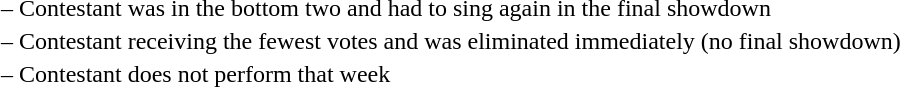<table>
<tr valign="top">
<td width = 50%><br><table>
<tr valign="top">
<td> –</td>
<td>Contestant was in the bottom two and had to sing again in the final showdown</td>
</tr>
<tr valign="top">
<td> –</td>
<td>Contestant receiving the fewest votes and was eliminated immediately (no final showdown)</td>
</tr>
<tr valign="top">
<td> –</td>
<td>Contestant does not perform that week</td>
</tr>
</table>
</td>
</tr>
</table>
